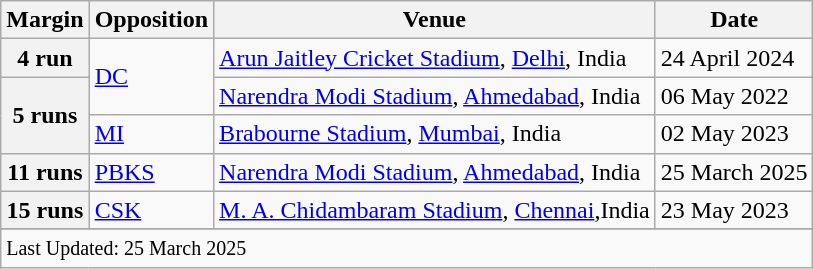<table class="wikitable">
<tr>
<th>Margin</th>
<th>Opposition</th>
<th>Venue</th>
<th>Date</th>
</tr>
<tr>
<th>4 run</th>
<td rowspan="2"><a href='#'>DC</a></td>
<td><a href='#'>Arun Jaitley Cricket Stadium</a>, <a href='#'>Delhi</a>, India</td>
<td>24 April 2024</td>
</tr>
<tr>
<th rowspan="2">5 runs</th>
<td><a href='#'>Narendra Modi Stadium</a>, <a href='#'>Ahmedabad</a>, India</td>
<td>06 May 2022</td>
</tr>
<tr>
<td><a href='#'>MI</a></td>
<td><a href='#'>Brabourne Stadium</a>, <a href='#'>Mumbai</a>, India</td>
<td>02 May 2023</td>
</tr>
<tr>
<th>11 runs</th>
<td><a href='#'>PBKS</a></td>
<td><a href='#'>Narendra Modi Stadium</a>, <a href='#'>Ahmedabad</a>, India</td>
<td>25 March 2025</td>
</tr>
<tr>
<th>15 runs</th>
<td><a href='#'>CSK</a></td>
<td><a href='#'>M. A. Chidambaram Stadium</a>, <a href='#'>Chennai</a>,India</td>
<td>23 May 2023</td>
</tr>
<tr>
</tr>
<tr class=sortbottom>
<td colspan=4><small>Last Updated: 25 March 2025</small></td>
</tr>
</table>
